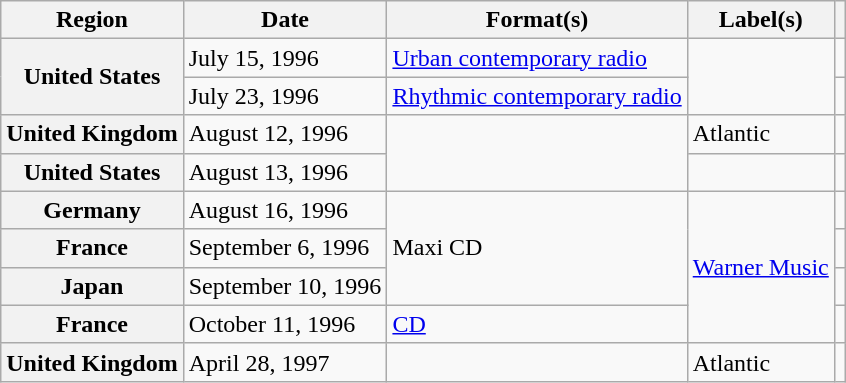<table class="wikitable sortable plainrowheaders">
<tr>
<th scope="col">Region</th>
<th scope="col">Date</th>
<th scope="col">Format(s)</th>
<th scope="col">Label(s)</th>
<th scope="col"></th>
</tr>
<tr>
<th scope="row" rowspan="2">United States</th>
<td>July 15, 1996</td>
<td><a href='#'>Urban contemporary radio</a></td>
<td rowspan="2"></td>
<td></td>
</tr>
<tr>
<td>July 23, 1996</td>
<td><a href='#'>Rhythmic contemporary radio</a></td>
<td></td>
</tr>
<tr>
<th scope="row">United Kingdom</th>
<td>August 12, 1996</td>
<td rowspan="2"></td>
<td>Atlantic</td>
<td></td>
</tr>
<tr>
<th scope="row">United States</th>
<td>August 13, 1996</td>
<td></td>
<td></td>
</tr>
<tr>
<th scope="row">Germany</th>
<td>August 16, 1996</td>
<td rowspan="3">Maxi CD</td>
<td rowspan="4"><a href='#'>Warner Music</a></td>
<td></td>
</tr>
<tr>
<th scope="row">France</th>
<td>September 6, 1996</td>
<td></td>
</tr>
<tr>
<th scope="row">Japan</th>
<td>September 10, 1996</td>
<td></td>
</tr>
<tr>
<th scope="row">France</th>
<td>October 11, 1996</td>
<td><a href='#'>CD</a></td>
<td></td>
</tr>
<tr>
<th scope="row">United Kingdom</th>
<td>April 28, 1997</td>
<td></td>
<td>Atlantic</td>
<td></td>
</tr>
</table>
